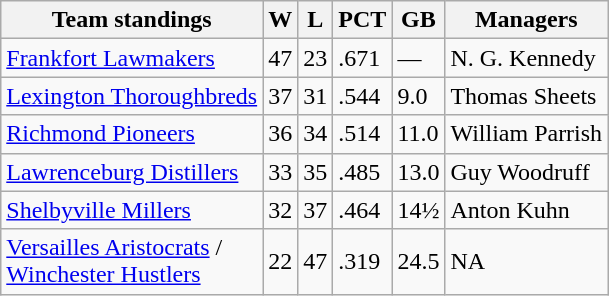<table class="wikitable">
<tr>
<th>Team standings</th>
<th>W</th>
<th>L</th>
<th>PCT</th>
<th>GB</th>
<th>Managers</th>
</tr>
<tr>
<td><a href='#'>Frankfort Lawmakers</a></td>
<td>47</td>
<td>23</td>
<td>.671</td>
<td>—</td>
<td>N. G. Kennedy</td>
</tr>
<tr>
<td><a href='#'>Lexington Thoroughbreds</a></td>
<td>37</td>
<td>31</td>
<td>.544</td>
<td>9.0</td>
<td>Thomas Sheets</td>
</tr>
<tr>
<td><a href='#'>Richmond Pioneers</a></td>
<td>36</td>
<td>34</td>
<td>.514</td>
<td>11.0</td>
<td>William Parrish</td>
</tr>
<tr>
<td><a href='#'>Lawrenceburg Distillers</a></td>
<td>33</td>
<td>35</td>
<td>.485</td>
<td>13.0</td>
<td>Guy Woodruff</td>
</tr>
<tr>
<td><a href='#'>Shelbyville Millers</a></td>
<td>32</td>
<td>37</td>
<td>.464</td>
<td>14½</td>
<td>Anton Kuhn</td>
</tr>
<tr>
<td><a href='#'>Versailles Aristocrats</a> /<br> <a href='#'>Winchester Hustlers</a></td>
<td>22</td>
<td>47</td>
<td>.319</td>
<td>24.5</td>
<td>NA</td>
</tr>
</table>
